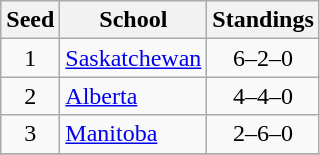<table class="wikitable">
<tr>
<th>Seed</th>
<th>School</th>
<th>Standings</th>
</tr>
<tr>
<td align=center>1</td>
<td><a href='#'>Saskatchewan</a></td>
<td align=center>6–2–0</td>
</tr>
<tr>
<td align=center>2</td>
<td><a href='#'>Alberta</a></td>
<td align=center>4–4–0</td>
</tr>
<tr>
<td align=center>3</td>
<td><a href='#'>Manitoba</a></td>
<td align=center>2–6–0</td>
</tr>
<tr>
</tr>
</table>
